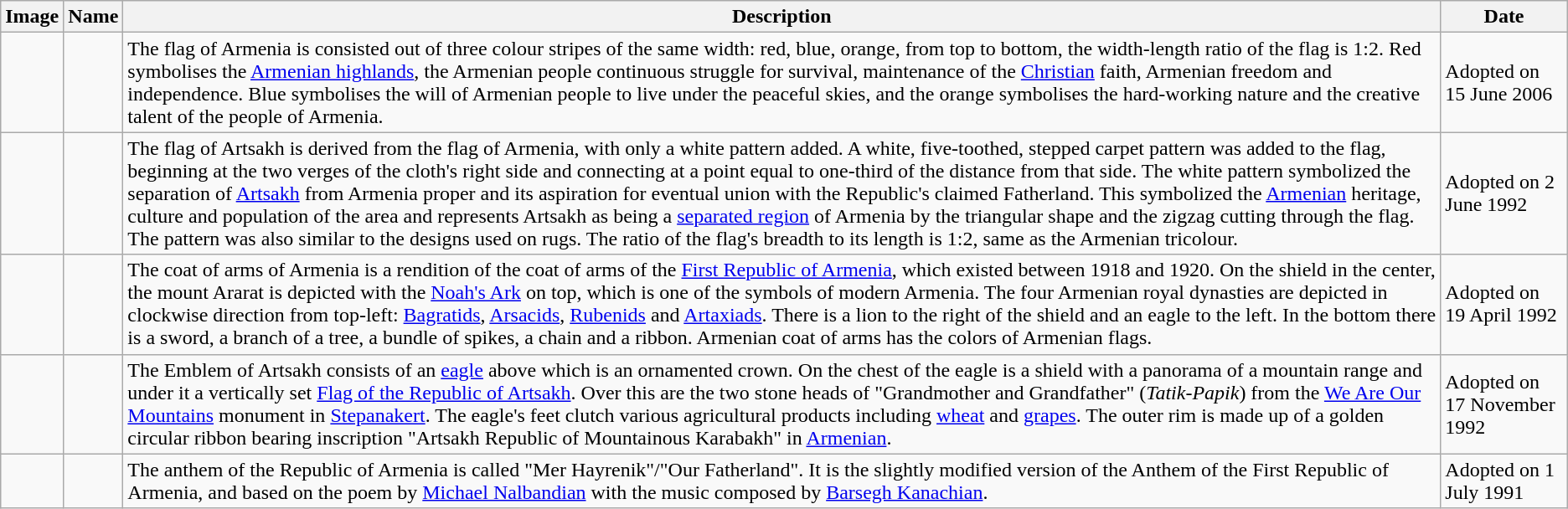<table class="wikitable">
<tr>
<th>Image</th>
<th>Name</th>
<th>Description</th>
<th>Date</th>
</tr>
<tr>
<td></td>
<td></td>
<td>The flag of Armenia is consisted out of three colour stripes of the same width: red, blue, orange, from top to bottom, the width-length ratio of the flag is 1:2. Red symbolises the <a href='#'>Armenian highlands</a>, the Armenian people continuous struggle for survival, maintenance of the <a href='#'>Christian</a> faith, Armenian freedom and independence. Blue symbolises the will of Armenian people to live under the peaceful skies, and the orange symbolises the hard-working nature and the creative talent of the people of Armenia.</td>
<td>Adopted on 15 June 2006</td>
</tr>
<tr>
<td></td>
<td></td>
<td>The flag of Artsakh is derived from the flag of Armenia, with only a white pattern added. A white, five-toothed, stepped carpet pattern was added to the flag, beginning at the two verges of the cloth's right side and connecting at a point equal to one-third of the distance from that side. The white pattern symbolized the separation of <a href='#'>Artsakh</a> from Armenia proper and its aspiration for eventual union with the Republic's claimed Fatherland. This symbolized the <a href='#'>Armenian</a> heritage, culture and population of the area and represents Artsakh as being a <a href='#'>separated region</a> of Armenia by the triangular shape and the zigzag cutting through the flag. The pattern was also similar to the designs used on rugs. The ratio of the flag's breadth to its length is 1:2, same as the Armenian tricolour.</td>
<td>Adopted on 2 June 1992</td>
</tr>
<tr>
<td></td>
<td></td>
<td>The coat of arms of Armenia is a rendition of the coat of arms of the <a href='#'>First Republic of Armenia</a>, which existed between 1918 and 1920. On the shield in the center, the mount Ararat is depicted with the <a href='#'>Noah's Ark</a> on top, which is one of the symbols of modern Armenia. The four Armenian royal dynasties are depicted in clockwise direction from top-left: <a href='#'>Bagratids</a>, <a href='#'>Arsacids</a>, <a href='#'>Rubenids</a> and <a href='#'>Artaxiads</a>. There is a lion to the right of the shield and an eagle to the left. In the bottom there is a sword, a branch of a tree, a bundle of spikes, a chain and a ribbon. Armenian coat of arms has the colors of Armenian flags.</td>
<td>Adopted on 19 April 1992</td>
</tr>
<tr>
<td></td>
<td></td>
<td>The Emblem of Artsakh consists of an <a href='#'>eagle</a> above which is an ornamented crown. On the chest of the eagle is a shield with a panorama of a mountain range and under it a vertically set <a href='#'>Flag of the Republic of Artsakh</a>. Over this are the two stone heads of "Grandmother and Grandfather" (<em>Tatik-Papik</em>) from the <a href='#'>We Are Our Mountains</a> monument in <a href='#'>Stepanakert</a>. The eagle's feet clutch various agricultural products including <a href='#'>wheat</a> and <a href='#'>grapes</a>. The outer rim is made up of a golden circular ribbon bearing inscription "Artsakh Republic of Mountainous Karabakh" in <a href='#'>Armenian</a>.</td>
<td>Adopted on 17 November 1992</td>
</tr>
<tr>
<td></td>
<td></td>
<td>The anthem of the Republic of Armenia is called "Mer Hayrenik"/"Our Fatherland". It is the slightly modified version of the Anthem of the First Republic of Armenia, and based on the poem by <a href='#'>Michael Nalbandian</a> with the music composed by <a href='#'>Barsegh Kanachian</a>.</td>
<td>Adopted on 1 July 1991</td>
</tr>
</table>
